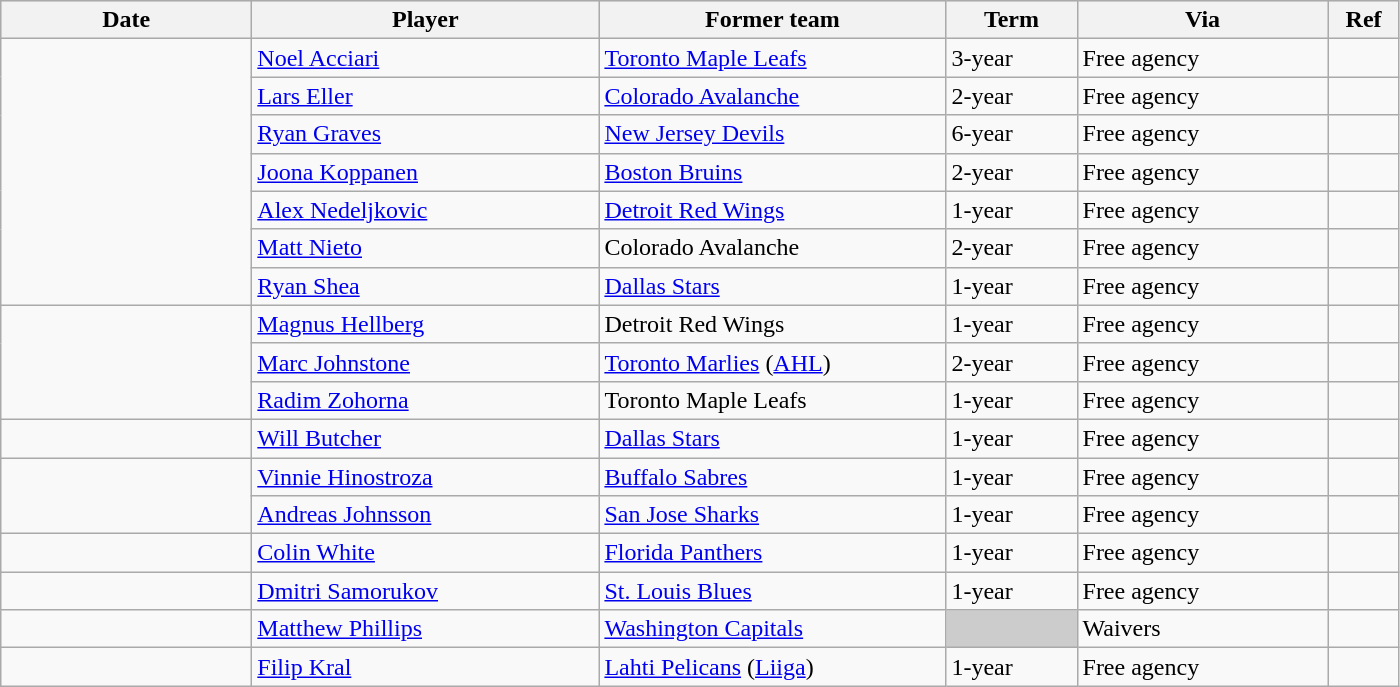<table class="wikitable">
<tr style="background:#ddd; text-align:center;">
<th style="width: 10em;">Date</th>
<th style="width: 14em;">Player</th>
<th style="width: 14em;">Former team</th>
<th style="width: 5em;">Term</th>
<th style="width: 10em;">Via</th>
<th style="width: 2.5em;">Ref</th>
</tr>
<tr>
<td rowspan=7></td>
<td><a href='#'>Noel Acciari</a></td>
<td><a href='#'>Toronto Maple Leafs</a></td>
<td>3-year</td>
<td>Free agency</td>
<td></td>
</tr>
<tr>
<td><a href='#'>Lars Eller</a></td>
<td><a href='#'>Colorado Avalanche</a></td>
<td>2-year</td>
<td>Free agency</td>
<td></td>
</tr>
<tr>
<td><a href='#'>Ryan Graves</a></td>
<td><a href='#'>New Jersey Devils</a></td>
<td>6-year</td>
<td>Free agency</td>
<td></td>
</tr>
<tr>
<td><a href='#'>Joona Koppanen</a></td>
<td><a href='#'>Boston Bruins</a></td>
<td>2-year</td>
<td>Free agency</td>
<td></td>
</tr>
<tr>
<td><a href='#'>Alex Nedeljkovic</a></td>
<td><a href='#'>Detroit Red Wings</a></td>
<td>1-year</td>
<td>Free agency</td>
<td></td>
</tr>
<tr>
<td><a href='#'>Matt Nieto</a></td>
<td>Colorado Avalanche</td>
<td>2-year</td>
<td>Free agency</td>
<td></td>
</tr>
<tr>
<td><a href='#'>Ryan Shea</a></td>
<td><a href='#'>Dallas Stars</a></td>
<td>1-year</td>
<td>Free agency</td>
<td></td>
</tr>
<tr>
<td rowspan=3></td>
<td><a href='#'>Magnus Hellberg</a></td>
<td>Detroit Red Wings</td>
<td>1-year</td>
<td>Free agency</td>
<td></td>
</tr>
<tr>
<td><a href='#'>Marc Johnstone</a></td>
<td><a href='#'>Toronto Marlies</a> (<a href='#'>AHL</a>)</td>
<td>2-year</td>
<td>Free agency</td>
<td></td>
</tr>
<tr>
<td><a href='#'>Radim Zohorna</a></td>
<td>Toronto Maple Leafs</td>
<td>1-year</td>
<td>Free agency</td>
<td></td>
</tr>
<tr>
<td></td>
<td><a href='#'>Will Butcher</a></td>
<td><a href='#'>Dallas Stars</a></td>
<td>1-year</td>
<td>Free agency</td>
<td></td>
</tr>
<tr>
<td rowspan=2></td>
<td><a href='#'>Vinnie Hinostroza</a></td>
<td><a href='#'>Buffalo Sabres</a></td>
<td>1-year</td>
<td>Free agency</td>
<td></td>
</tr>
<tr>
<td><a href='#'>Andreas Johnsson</a></td>
<td><a href='#'>San Jose Sharks</a></td>
<td>1-year</td>
<td>Free agency</td>
<td></td>
</tr>
<tr>
<td></td>
<td><a href='#'>Colin White</a></td>
<td><a href='#'>Florida Panthers</a></td>
<td>1-year</td>
<td>Free agency</td>
<td></td>
</tr>
<tr>
<td></td>
<td><a href='#'>Dmitri Samorukov</a></td>
<td><a href='#'>St. Louis Blues</a></td>
<td>1-year</td>
<td>Free agency</td>
<td></td>
</tr>
<tr>
<td></td>
<td><a href='#'>Matthew Phillips</a></td>
<td><a href='#'>Washington Capitals</a></td>
<td style="background:#ccc;"></td>
<td>Waivers</td>
<td></td>
</tr>
<tr>
<td></td>
<td><a href='#'>Filip Kral</a></td>
<td><a href='#'>Lahti Pelicans</a> (<a href='#'>Liiga</a>)</td>
<td>1-year</td>
<td>Free agency</td>
<td></td>
</tr>
</table>
